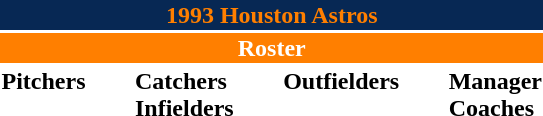<table class="toccolours" style="text-align: left;">
<tr>
<th colspan="10" style="background-color: #072854; color: #FF7F00; text-align: center;">1993 Houston Astros</th>
</tr>
<tr>
<td colspan="10" style="background-color: #FF7F00; color: white; text-align: center;"><strong>Roster</strong></td>
</tr>
<tr>
<td valign="top"><strong>Pitchers</strong><br>














</td>
<td width="25px"></td>
<td valign="top"><strong>Catchers</strong><br>


<strong>Infielders</strong>









</td>
<td width="25px"></td>
<td valign="top"><strong>Outfielders</strong><br>





</td>
<td width="25px"></td>
<td valign="top"><strong>Manager</strong><br>
<strong>Coaches</strong>




</td>
</tr>
</table>
